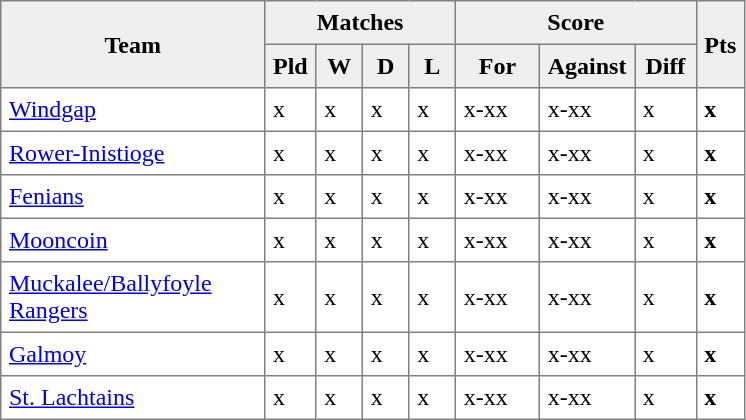<table style=border-collapse:collapse border=1 cellspacing=0 cellpadding=5>
<tr align=center bgcolor=#efefef>
<th rowspan=2 width=165>Team</th>
<th colspan=4>Matches</th>
<th colspan=3>Score</th>
<th rowspan=2width=20>Pts</th>
</tr>
<tr align=center bgcolor=#efefef>
<th width=20>Pld</th>
<th width=20>W</th>
<th width=20>D</th>
<th width=20>L</th>
<th width=45>For</th>
<th width=45>Against</th>
<th width=30>Diff</th>
</tr>
<tr>
<td style="text-align:left;"><a href='#'>Windgap</a></td>
<td>x</td>
<td>x</td>
<td>x</td>
<td>x</td>
<td>x-xx</td>
<td>x-xx</td>
<td>x</td>
<td><strong>x</strong></td>
</tr>
<tr>
<td style="text-align:left;"><a href='#'>Rower-Inistioge</a></td>
<td>x</td>
<td>x</td>
<td>x</td>
<td>x</td>
<td>x-xx</td>
<td>x-xx</td>
<td>x</td>
<td><strong>x</strong></td>
</tr>
<tr>
<td style="text-align:left;"><a href='#'>Fenians</a></td>
<td>x</td>
<td>x</td>
<td>x</td>
<td>x</td>
<td>x-xx</td>
<td>x-xx</td>
<td>x</td>
<td><strong>x</strong></td>
</tr>
<tr>
<td style="text-align:left;"><a href='#'>Mooncoin</a></td>
<td>x</td>
<td>x</td>
<td>x</td>
<td>x</td>
<td>x-xx</td>
<td>x-xx</td>
<td>x</td>
<td><strong>x</strong></td>
</tr>
<tr>
<td style="text-align:left;"><a href='#'>Muckalee/Ballyfoyle Rangers</a></td>
<td>x</td>
<td>x</td>
<td>x</td>
<td>x</td>
<td>x-xx</td>
<td>x-xx</td>
<td>x</td>
<td><strong>x</strong></td>
</tr>
<tr>
<td style="text-align:left;"><a href='#'>Galmoy</a></td>
<td>x</td>
<td>x</td>
<td>x</td>
<td>x</td>
<td>x-xx</td>
<td>x-xx</td>
<td>x</td>
<td><strong>x</strong></td>
</tr>
<tr>
<td style="text-align:left;"><a href='#'>St. Lachtains</a></td>
<td>x</td>
<td>x</td>
<td>x</td>
<td>x</td>
<td>x-xx</td>
<td>x-xx</td>
<td>x</td>
<td><strong>x</strong></td>
</tr>
</table>
